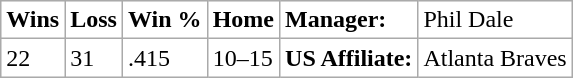<table class="wikitable">
<tr bgcolor="#FFFFFF">
<td><strong>Wins</strong></td>
<td><strong>Loss</strong></td>
<td><strong>Win %</strong></td>
<td><strong>Home</strong></td>
<td><strong>Manager:</strong></td>
<td>Phil Dale</td>
</tr>
<tr bgcolor="#FFFFFF">
<td>22</td>
<td>31</td>
<td>.415</td>
<td>10–15</td>
<td><strong>US Affiliate:</strong></td>
<td>Atlanta Braves</td>
</tr>
</table>
